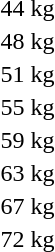<table>
<tr>
<td rowspan=2>44 kg</td>
<td rowspan=2></td>
<td rowspan=2></td>
<td></td>
</tr>
<tr>
<td></td>
</tr>
<tr>
<td rowspan=2>48 kg</td>
<td rowspan=2></td>
<td rowspan=2></td>
<td></td>
</tr>
<tr>
<td></td>
</tr>
<tr>
<td rowspan=2>51 kg</td>
<td rowspan=2></td>
<td rowspan=2></td>
<td></td>
</tr>
<tr>
<td></td>
</tr>
<tr>
<td rowspan=2>55 kg</td>
<td rowspan=2></td>
<td rowspan=2></td>
<td></td>
</tr>
<tr>
<td></td>
</tr>
<tr>
<td rowspan=2>59 kg</td>
<td rowspan=2></td>
<td rowspan=2></td>
<td></td>
</tr>
<tr>
<td></td>
</tr>
<tr>
<td rowspan=2>63 kg</td>
<td rowspan=2></td>
<td rowspan=2></td>
<td></td>
</tr>
<tr>
<td></td>
</tr>
<tr>
<td rowspan=2>67 kg</td>
<td rowspan=2></td>
<td rowspan=2></td>
<td></td>
</tr>
<tr>
<td></td>
</tr>
<tr>
<td rowspan=2>72 kg</td>
<td rowspan=2></td>
<td rowspan=2></td>
<td></td>
</tr>
<tr>
<td></td>
</tr>
<tr>
</tr>
</table>
